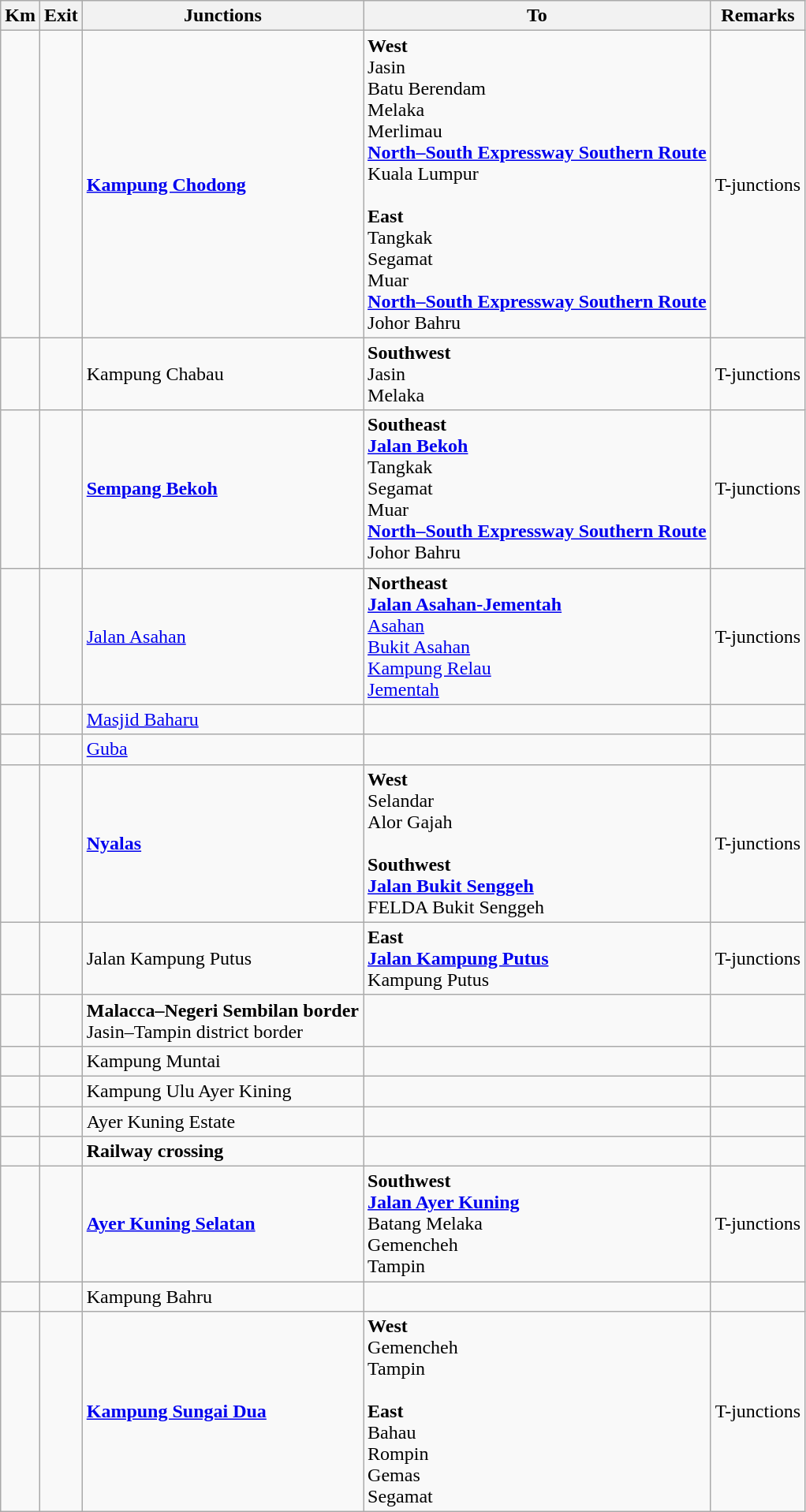<table class="wikitable">
<tr>
<th>Km</th>
<th>Exit</th>
<th>Junctions</th>
<th>To</th>
<th>Remarks</th>
</tr>
<tr>
<td></td>
<td></td>
<td><strong><a href='#'>Kampung Chodong</a></strong></td>
<td><strong>West</strong><br>Jasin<br>Batu Berendam<br>Melaka<br>Merlimau<br>  <strong><a href='#'>North–South Expressway Southern Route</a></strong><br>Kuala Lumpur<br><br><strong>East</strong><br>Tangkak<br>Segamat<br>Muar<br>  <strong><a href='#'>North–South Expressway Southern Route</a></strong><br>Johor Bahru</td>
<td>T-junctions</td>
</tr>
<tr>
<td></td>
<td></td>
<td>Kampung Chabau</td>
<td><strong>Southwest</strong><br>Jasin<br>Melaka</td>
<td>T-junctions</td>
</tr>
<tr>
<td></td>
<td></td>
<td><strong><a href='#'>Sempang Bekoh</a></strong></td>
<td><strong>Southeast</strong><br> <strong><a href='#'>Jalan Bekoh</a></strong><br>Tangkak<br>Segamat<br>Muar<br>  <strong><a href='#'>North–South Expressway Southern Route</a></strong><br>Johor Bahru</td>
<td>T-junctions</td>
</tr>
<tr>
<td></td>
<td></td>
<td><a href='#'>Jalan Asahan</a></td>
<td><strong>Northeast</strong><br> <strong><a href='#'>Jalan Asahan-Jementah</a></strong><br> <a href='#'>Asahan</a><br> <a href='#'>Bukit Asahan</a><br> <a href='#'>Kampung Relau</a><br> <a href='#'>Jementah</a></td>
<td>T-junctions</td>
</tr>
<tr>
<td></td>
<td></td>
<td><a href='#'>Masjid Baharu</a></td>
<td></td>
<td></td>
</tr>
<tr>
<td></td>
<td></td>
<td><a href='#'>Guba</a></td>
<td></td>
<td></td>
</tr>
<tr>
<td></td>
<td></td>
<td><strong><a href='#'>Nyalas</a></strong></td>
<td><strong>West</strong><br>Selandar<br>Alor Gajah<br><br><strong>Southwest</strong><br> <strong><a href='#'>Jalan Bukit Senggeh</a></strong><br>FELDA Bukit Senggeh</td>
<td>T-junctions</td>
</tr>
<tr>
<td></td>
<td></td>
<td>Jalan Kampung Putus</td>
<td><strong>East</strong><br> <strong><a href='#'>Jalan Kampung Putus</a></strong><br>Kampung Putus</td>
<td>T-junctions</td>
</tr>
<tr>
<td></td>
<td></td>
<td><strong>Malacca–Negeri Sembilan border</strong><br>Jasin–Tampin district border</td>
<td></td>
<td></td>
</tr>
<tr>
<td></td>
<td></td>
<td>Kampung Muntai</td>
<td></td>
<td></td>
</tr>
<tr>
<td></td>
<td></td>
<td>Kampung Ulu Ayer Kining</td>
<td></td>
<td></td>
</tr>
<tr>
<td></td>
<td></td>
<td>Ayer Kuning Estate</td>
<td></td>
<td></td>
</tr>
<tr>
<td></td>
<td></td>
<td><strong>Railway crossing</strong></td>
<td></td>
<td></td>
</tr>
<tr>
<td></td>
<td></td>
<td><strong><a href='#'>Ayer Kuning Selatan</a></strong></td>
<td><strong>Southwest</strong><br> <strong><a href='#'>Jalan Ayer Kuning</a></strong><br>Batang Melaka<br>Gemencheh<br>Tampin</td>
<td>T-junctions</td>
</tr>
<tr>
<td></td>
<td></td>
<td>Kampung Bahru</td>
<td></td>
<td></td>
</tr>
<tr>
<td></td>
<td></td>
<td><strong><a href='#'>Kampung Sungai Dua</a></strong></td>
<td><strong>West</strong><br>Gemencheh<br>Tampin<br><br><strong>East</strong><br>Bahau<br>Rompin<br>Gemas<br>Segamat</td>
<td>T-junctions</td>
</tr>
</table>
